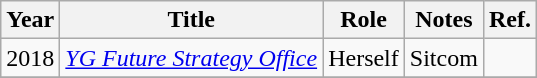<table class="wikitable sortable" border="1">
<tr>
<th>Year</th>
<th>Title</th>
<th>Role</th>
<th>Notes</th>
<th>Ref.</th>
</tr>
<tr>
<td>2018</td>
<td><em><a href='#'>YG Future Strategy Office</a></em></td>
<td>Herself</td>
<td>Sitcom</td>
<td></td>
</tr>
<tr>
</tr>
</table>
